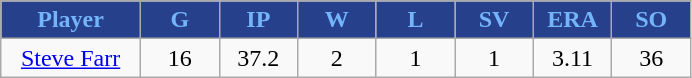<table class="wikitable sortable">
<tr>
<th style="background:#27408B;color:#74B4FA;" width="16%">Player</th>
<th style="background:#27408B;color:#74B4FA;" width="9%">G</th>
<th style="background:#27408B;color:#74B4FA;" width="9%">IP</th>
<th style="background:#27408B;color:#74B4FA;" width="9%">W</th>
<th style="background:#27408B;color:#74B4FA;" width="9%">L</th>
<th style="background:#27408B;color:#74B4FA;" width="9%">SV</th>
<th style="background:#27408B;color:#74B4FA;" width="9%">ERA</th>
<th style="background:#27408B;color:#74B4FA;" width="9%">SO</th>
</tr>
<tr align="center">
<td><a href='#'>Steve Farr</a></td>
<td>16</td>
<td>37.2</td>
<td>2</td>
<td>1</td>
<td>1</td>
<td>3.11</td>
<td>36</td>
</tr>
</table>
